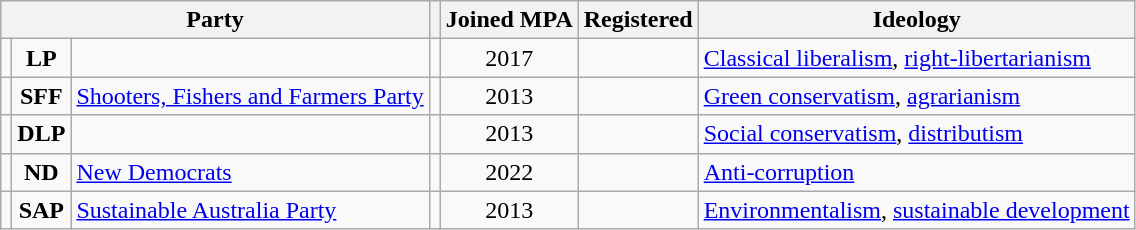<table class="wikitable" style="text-align:center">
<tr>
<th colspan=3>Party</th>
<th></th>
<th>Joined MPA</th>
<th>Registered</th>
<th>Ideology</th>
</tr>
<tr>
<td></td>
<td><strong>LP</strong></td>
<td align=left></td>
<td align=left></td>
<td>2017</td>
<td></td>
<td align=left><a href='#'>Classical liberalism</a>, <a href='#'>right-libertarianism</a></td>
</tr>
<tr>
<td></td>
<td><strong>SFF</strong></td>
<td align=left><a href='#'>Shooters, Fishers and Farmers Party</a></td>
<td align=left></td>
<td>2013</td>
<td></td>
<td align=left><a href='#'>Green conservatism</a>, <a href='#'>agrarianism</a></td>
</tr>
<tr>
<td></td>
<td><strong>DLP</strong></td>
<td align=left></td>
<td align=left></td>
<td>2013</td>
<td></td>
<td align=left><a href='#'>Social conservatism</a>, <a href='#'>distributism</a></td>
</tr>
<tr>
<td></td>
<td><strong>ND</strong></td>
<td align=left><a href='#'>New Democrats</a></td>
<td align=left></td>
<td>2022</td>
<td></td>
<td align=left><a href='#'>Anti-corruption</a></td>
</tr>
<tr>
<td></td>
<td><strong>SAP</strong></td>
<td align=left><a href='#'>Sustainable Australia Party</a></td>
<td align=left></td>
<td>2013</td>
<td></td>
<td align=left><a href='#'>Environmentalism</a>, <a href='#'>sustainable development</a></td>
</tr>
</table>
